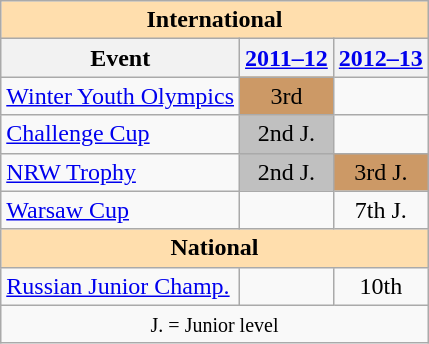<table class="wikitable" style="text-align:center">
<tr>
<th style="background-color: #ffdead; " colspan=3 align=center><strong>International</strong></th>
</tr>
<tr>
<th>Event</th>
<th><a href='#'>2011–12</a></th>
<th><a href='#'>2012–13</a></th>
</tr>
<tr>
<td align=left><a href='#'>Winter Youth Olympics</a></td>
<td bgcolor=cc9966>3rd</td>
<td></td>
</tr>
<tr>
<td align=left><a href='#'>Challenge Cup</a></td>
<td bgcolor=silver>2nd J.</td>
<td></td>
</tr>
<tr>
<td align=left><a href='#'>NRW Trophy</a></td>
<td bgcolor=silver>2nd J.</td>
<td bgcolor=cc9966>3rd J.</td>
</tr>
<tr>
<td align=left><a href='#'>Warsaw Cup</a></td>
<td></td>
<td>7th J.</td>
</tr>
<tr>
<th style="background-color: #ffdead; " colspan=3 align=center><strong>National</strong></th>
</tr>
<tr>
<td align=left><a href='#'>Russian Junior Champ.</a></td>
<td></td>
<td>10th</td>
</tr>
<tr>
<td colspan=3 align=center><small> J. = Junior level </small></td>
</tr>
</table>
